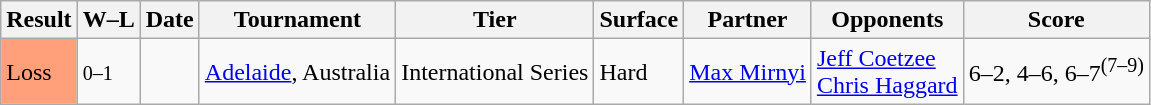<table class="sortable wikitable">
<tr>
<th>Result</th>
<th class=unsortable>W–L</th>
<th>Date</th>
<th>Tournament</th>
<th>Tier</th>
<th>Surface</th>
<th>Partner</th>
<th>Opponents</th>
<th class=unsortable>Score</th>
</tr>
<tr>
<td bgcolor=FFA07A>Loss</td>
<td><small>0–1</small></td>
<td><a href='#'></a></td>
<td><a href='#'>Adelaide</a>, Australia</td>
<td>International Series</td>
<td>Hard</td>
<td> <a href='#'>Max Mirnyi</a></td>
<td> <a href='#'>Jeff Coetzee</a> <br>  <a href='#'>Chris Haggard</a></td>
<td>6–2, 4–6, 6–7<sup>(7–9)</sup></td>
</tr>
</table>
